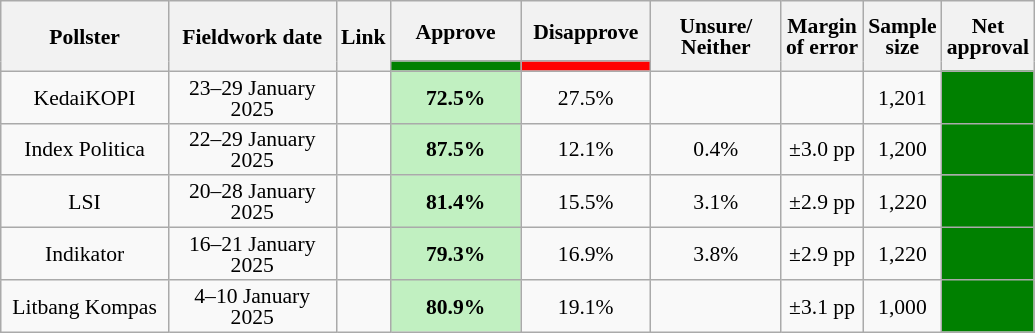<table class="wikitable sortable mw-datatable sticky-header-multi" style="text-align:center; font-size:90%; line-height:14px;">
<tr style="height:40px;">
<th style="width:105px" rowspan="2">Pollster</th>
<th style="width:105px" rowspan="2">Fieldwork date</th>
<th rowspan="2">Link</th>
<th style="width:80px">Approve</th>
<th style="width:80px">Disapprove</th>
<th style="width:80px" rowspan="2">Unsure/<br>Neither</th>
<th rowspan="2">Margin<br>of error</th>
<th rowspan="2">Sample<br>size</th>
<th rowspan="2">Net<br>approval</th>
</tr>
<tr class="sorttop">
<th style="background:green"></th>
<th style="background:red"></th>
</tr>
<tr>
<td>KedaiKOPI</td>
<td>23–29 January 2025</td>
<td></td>
<td style="background:#c1f0c1"><strong>72.5%</strong></td>
<td>27.5%</td>
<td></td>
<td></td>
<td>1,201</td>
<td style="background:green"></td>
</tr>
<tr>
<td>Index Politica</td>
<td>22–29 January 2025</td>
<td></td>
<td style="background:#c1f0c1"><strong>87.5%</strong></td>
<td>12.1%</td>
<td>0.4%</td>
<td>±3.0 pp</td>
<td>1,200</td>
<td style="background:green"></td>
</tr>
<tr>
<td>LSI</td>
<td>20–28 January 2025</td>
<td></td>
<td style="background:#c1f0c1"><strong>81.4%</strong></td>
<td>15.5%</td>
<td>3.1%</td>
<td>±2.9 pp</td>
<td>1,220</td>
<td style="background:green"></td>
</tr>
<tr>
<td>Indikator</td>
<td>16–21 January 2025</td>
<td></td>
<td style="background:#c1f0c1"><strong>79.3%</strong></td>
<td>16.9%</td>
<td>3.8%</td>
<td>±2.9 pp</td>
<td>1,220</td>
<td style="background:green"></td>
</tr>
<tr>
<td>Litbang Kompas</td>
<td>4–10 January 2025</td>
<td></td>
<td style="background:#c1f0c1"><strong>80.9%</strong></td>
<td>19.1%</td>
<td></td>
<td>±3.1 pp</td>
<td>1,000</td>
<td style="background:green"></td>
</tr>
</table>
